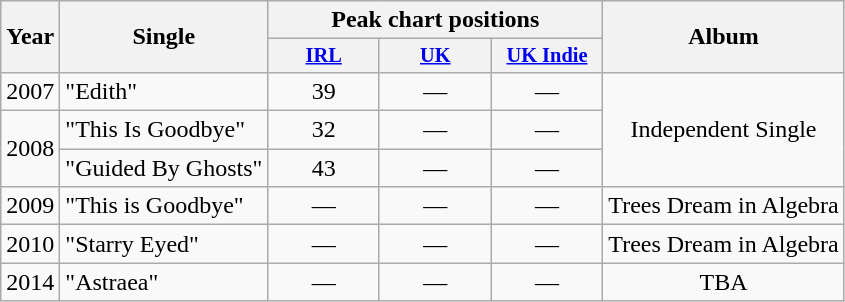<table class="wikitable" style="text-align:center;">
<tr>
<th rowspan="2">Year</th>
<th rowspan="2">Single</th>
<th colspan="3">Peak chart positions</th>
<th rowspan="2">Album</th>
</tr>
<tr>
<th style="width:5em;font-size:85%"><a href='#'>IRL</a><br></th>
<th style="width:5em;font-size:85%"><a href='#'>UK</a></th>
<th style="width:5em;font-size:85%"><a href='#'>UK Indie</a></th>
</tr>
<tr>
<td rowspan="1">2007</td>
<td style="text-align:left;">"Edith"</td>
<td>39</td>
<td>—</td>
<td>—</td>
<td rowspan="3">Independent Single</td>
</tr>
<tr>
<td rowspan="2">2008</td>
<td style="text-align:left;">"This Is Goodbye"</td>
<td>32</td>
<td>—</td>
<td>—</td>
</tr>
<tr>
<td style="text-align:left;">"Guided By Ghosts"</td>
<td>43</td>
<td>—</td>
<td>—</td>
</tr>
<tr>
<td rowspan="1">2009</td>
<td style="text-align:left;">"This is Goodbye"</td>
<td>—</td>
<td>—</td>
<td>—</td>
<td>Trees Dream in Algebra</td>
</tr>
<tr>
<td rowspan="1">2010</td>
<td style="text-align:left;">"Starry Eyed"</td>
<td>—</td>
<td>—</td>
<td>—</td>
<td>Trees Dream in Algebra</td>
</tr>
<tr>
<td rowspan="1">2014</td>
<td style="text-align:left;">"Astraea"</td>
<td>—</td>
<td>—</td>
<td>—</td>
<td>TBA</td>
</tr>
</table>
